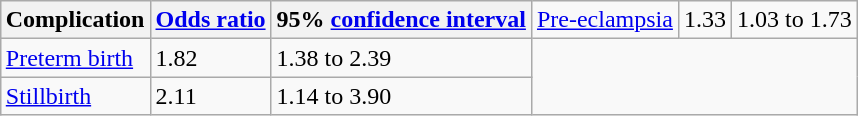<table class=wikitable align=right>
<tr>
<th>Complication</th>
<th><a href='#'>Odds ratio</a></th>
<th>95% <a href='#'>confidence interval</a></th>
<td><a href='#'>Pre-eclampsia</a></td>
<td>1.33</td>
<td>1.03 to 1.73</td>
</tr>
<tr>
<td><a href='#'>Preterm birth</a></td>
<td>1.82</td>
<td>1.38 to 2.39</td>
</tr>
<tr>
<td><a href='#'>Stillbirth</a></td>
<td>2.11</td>
<td>1.14 to 3.90</td>
</tr>
</table>
